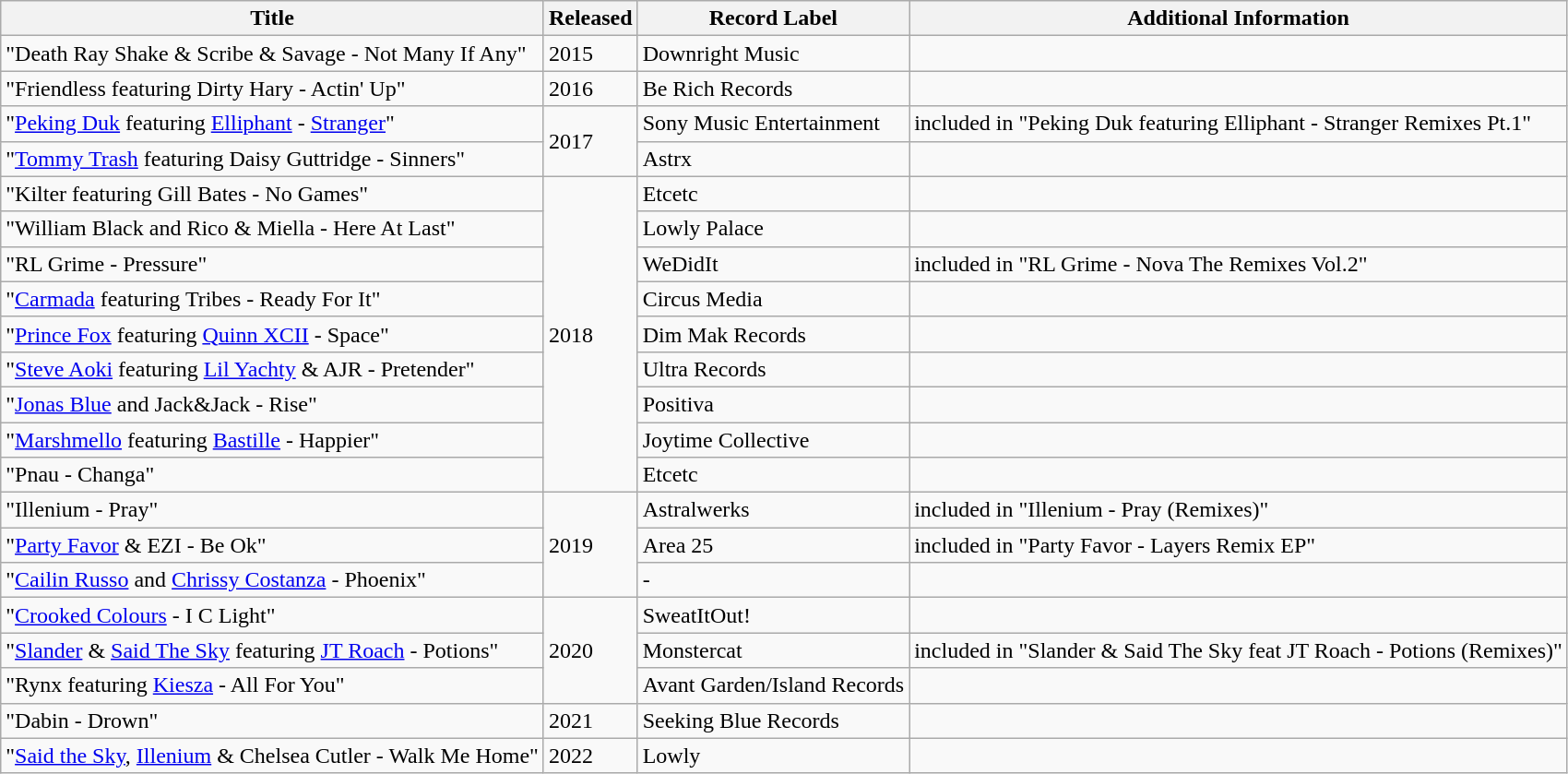<table class="wikitable plainrowheaders">
<tr>
<th>Title</th>
<th>Released</th>
<th>Record Label</th>
<th>Additional Information</th>
</tr>
<tr>
<td>"Death Ray Shake & Scribe & Savage - Not Many If Any"</td>
<td>2015</td>
<td>Downright Music</td>
<td></td>
</tr>
<tr>
<td>"Friendless featuring Dirty Hary - Actin' Up"</td>
<td>2016</td>
<td>Be Rich Records</td>
<td></td>
</tr>
<tr>
<td>"<a href='#'>Peking Duk</a> featuring <a href='#'>Elliphant</a> - <a href='#'>Stranger</a>"</td>
<td rowspan="2">2017</td>
<td>Sony Music Entertainment</td>
<td>included in "Peking Duk featuring Elliphant - Stranger Remixes Pt.1"</td>
</tr>
<tr>
<td>"<a href='#'>Tommy Trash</a> featuring Daisy Guttridge - Sinners"</td>
<td>Astrx</td>
<td></td>
</tr>
<tr>
<td>"Kilter featuring Gill Bates - No Games"</td>
<td rowspan="9">2018</td>
<td>Etcetc</td>
<td></td>
</tr>
<tr>
<td>"William Black and Rico & Miella - Here At Last"</td>
<td>Lowly Palace</td>
<td></td>
</tr>
<tr>
<td>"RL Grime - Pressure"</td>
<td>WeDidIt</td>
<td>included in "RL Grime - Nova The Remixes Vol.2"</td>
</tr>
<tr>
<td>"<a href='#'>Carmada</a> featuring Tribes - Ready For It"</td>
<td>Circus Media</td>
<td></td>
</tr>
<tr>
<td>"<a href='#'>Prince Fox</a> featuring <a href='#'>Quinn XCII</a> - Space"</td>
<td>Dim Mak Records</td>
<td></td>
</tr>
<tr>
<td>"<a href='#'>Steve Aoki</a> featuring <a href='#'>Lil Yachty</a> & AJR - Pretender"</td>
<td>Ultra Records</td>
<td></td>
</tr>
<tr>
<td>"<a href='#'>Jonas Blue</a> and Jack&Jack - Rise"</td>
<td>Positiva</td>
<td></td>
</tr>
<tr>
<td>"<a href='#'>Marshmello</a> featuring <a href='#'>Bastille</a> - Happier"</td>
<td>Joytime Collective</td>
<td></td>
</tr>
<tr>
<td>"Pnau - Changa"</td>
<td>Etcetc</td>
<td></td>
</tr>
<tr>
<td>"Illenium - Pray"</td>
<td rowspan="3">2019</td>
<td>Astralwerks</td>
<td>included in "Illenium - Pray (Remixes)"</td>
</tr>
<tr>
<td>"<a href='#'>Party Favor</a> & EZI - Be Ok"</td>
<td>Area 25</td>
<td>included in "Party Favor - Layers Remix EP"</td>
</tr>
<tr>
<td>"<a href='#'>Cailin Russo</a> and <a href='#'>Chrissy Costanza</a> - Phoenix"</td>
<td>-</td>
<td></td>
</tr>
<tr>
<td>"<a href='#'>Crooked Colours</a> - I C Light"</td>
<td rowspan="3">2020</td>
<td>SweatItOut!</td>
<td></td>
</tr>
<tr>
<td>"<a href='#'>Slander</a> & <a href='#'>Said The Sky</a> featuring <a href='#'>JT Roach</a> - Potions"</td>
<td>Monstercat</td>
<td>included in "Slander & Said The Sky feat JT Roach - Potions (Remixes)"</td>
</tr>
<tr>
<td>"Rynx featuring <a href='#'>Kiesza</a> - All For You"</td>
<td>Avant Garden/Island Records</td>
<td></td>
</tr>
<tr>
<td>"Dabin - Drown"</td>
<td>2021</td>
<td>Seeking Blue Records</td>
<td></td>
</tr>
<tr>
<td>"<a href='#'>Said the Sky</a>, <a href='#'>Illenium</a> & Chelsea Cutler - Walk Me Home"</td>
<td>2022</td>
<td>Lowly</td>
<td></td>
</tr>
</table>
